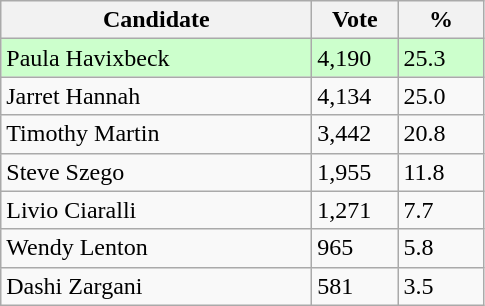<table class="wikitable">
<tr>
<th bgcolor="#DDDDFF" width="200px">Candidate</th>
<th bgcolor="#DDDDFF" width="50px">Vote</th>
<th bgcolor="#DDDDFF" width="50px">%</th>
</tr>
<tr style="text-align:left; background:#cfc;">
<td>Paula Havixbeck</td>
<td>4,190</td>
<td>25.3</td>
</tr>
<tr>
<td>Jarret Hannah</td>
<td>4,134</td>
<td>25.0</td>
</tr>
<tr>
<td>Timothy Martin</td>
<td>3,442</td>
<td>20.8</td>
</tr>
<tr>
<td>Steve Szego</td>
<td>1,955</td>
<td>11.8</td>
</tr>
<tr>
<td>Livio Ciaralli</td>
<td>1,271</td>
<td>7.7</td>
</tr>
<tr>
<td>Wendy Lenton</td>
<td>965</td>
<td>5.8</td>
</tr>
<tr>
<td>Dashi Zargani</td>
<td>581</td>
<td>3.5</td>
</tr>
</table>
